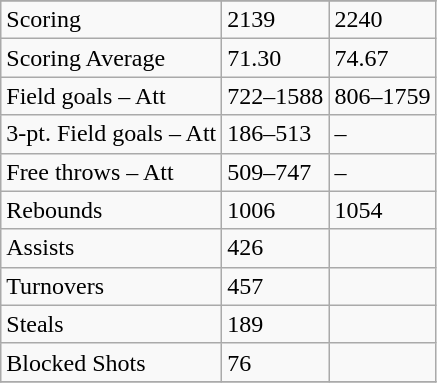<table class="wikitable">
<tr>
</tr>
<tr>
<td>Scoring</td>
<td>2139</td>
<td>2240</td>
</tr>
<tr>
<td>Scoring Average</td>
<td>71.30</td>
<td>74.67</td>
</tr>
<tr>
<td>Field goals – Att</td>
<td>722–1588</td>
<td>806–1759</td>
</tr>
<tr>
<td>3-pt. Field goals – Att</td>
<td>186–513</td>
<td>–</td>
</tr>
<tr>
<td>Free throws – Att</td>
<td>509–747</td>
<td>–</td>
</tr>
<tr>
<td>Rebounds</td>
<td>1006</td>
<td>1054</td>
</tr>
<tr>
<td>Assists</td>
<td>426</td>
<td></td>
</tr>
<tr>
<td>Turnovers</td>
<td>457</td>
<td></td>
</tr>
<tr>
<td>Steals</td>
<td>189</td>
<td></td>
</tr>
<tr>
<td>Blocked Shots</td>
<td>76</td>
<td></td>
</tr>
<tr>
</tr>
</table>
